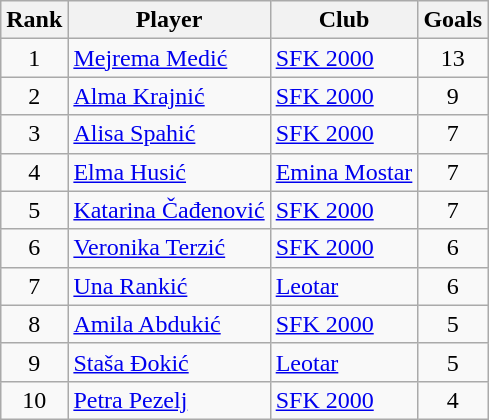<table class="wikitable" style="text-align:center">
<tr>
<th>Rank</th>
<th>Player</th>
<th>Club</th>
<th>Goals</th>
</tr>
<tr>
<td rowspan=1>1</td>
<td align="left"><a href='#'>Mejrema Medić</a></td>
<td align="left"><a href='#'>SFK 2000</a></td>
<td rowspan=1>13</td>
</tr>
<tr>
<td rowspan=1>2</td>
<td align="left"><a href='#'>Alma Krajnić</a></td>
<td align="left"><a href='#'>SFK 2000</a></td>
<td rowspan=1>9</td>
</tr>
<tr>
<td rowspan=1>3</td>
<td align="left"><a href='#'>Alisa Spahić</a></td>
<td align="left"><a href='#'>SFK 2000</a></td>
<td rowspan=1>7</td>
</tr>
<tr>
<td rowspan=1>4</td>
<td align="left"> <a href='#'>Elma Husić</a></td>
<td align="left"><a href='#'>Emina Mostar</a></td>
<td rowspan=1>7</td>
</tr>
<tr>
<td rowspan=1>5</td>
<td align="left"> <a href='#'>Katarina Čađenović</a></td>
<td align="left"><a href='#'>SFK 2000</a></td>
<td rowspan=1>7</td>
</tr>
<tr>
<td rowspan=1>6</td>
<td align="left"> <a href='#'>Veronika Terzić</a></td>
<td align="left"><a href='#'>SFK 2000</a></td>
<td rowspan=1>6</td>
</tr>
<tr>
<td rowspan=1>7</td>
<td align="left"> <a href='#'>Una Rankić</a></td>
<td align="left"><a href='#'>Leotar</a></td>
<td rowspan=1>6</td>
</tr>
<tr>
<td rowspan=1>8</td>
<td align="left"> <a href='#'>Amila Abdukić</a></td>
<td align="left"><a href='#'>SFK 2000</a></td>
<td rowspan=1>5</td>
</tr>
<tr>
<td rowspan=1>9</td>
<td align="left"> <a href='#'>Staša Đokić</a></td>
<td align="left"><a href='#'>Leotar</a></td>
<td rowspan=1>5</td>
</tr>
<tr>
<td rowspan=1>10</td>
<td align="left"> <a href='#'>Petra Pezelj</a></td>
<td align="left"><a href='#'>SFK 2000</a></td>
<td rowspan=1>4</td>
</tr>
</table>
